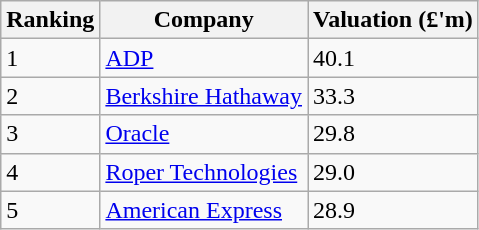<table class="wikitable">
<tr>
<th>Ranking</th>
<th>Company</th>
<th>Valuation (£'m)</th>
</tr>
<tr>
<td>1</td>
<td><a href='#'>ADP</a></td>
<td>40.1</td>
</tr>
<tr>
<td>2</td>
<td><a href='#'>Berkshire Hathaway</a></td>
<td>33.3</td>
</tr>
<tr>
<td>3</td>
<td><a href='#'>Oracle</a></td>
<td>29.8</td>
</tr>
<tr>
<td>4</td>
<td><a href='#'>Roper Technologies</a></td>
<td>29.0</td>
</tr>
<tr>
<td>5</td>
<td><a href='#'>American Express</a></td>
<td>28.9</td>
</tr>
</table>
